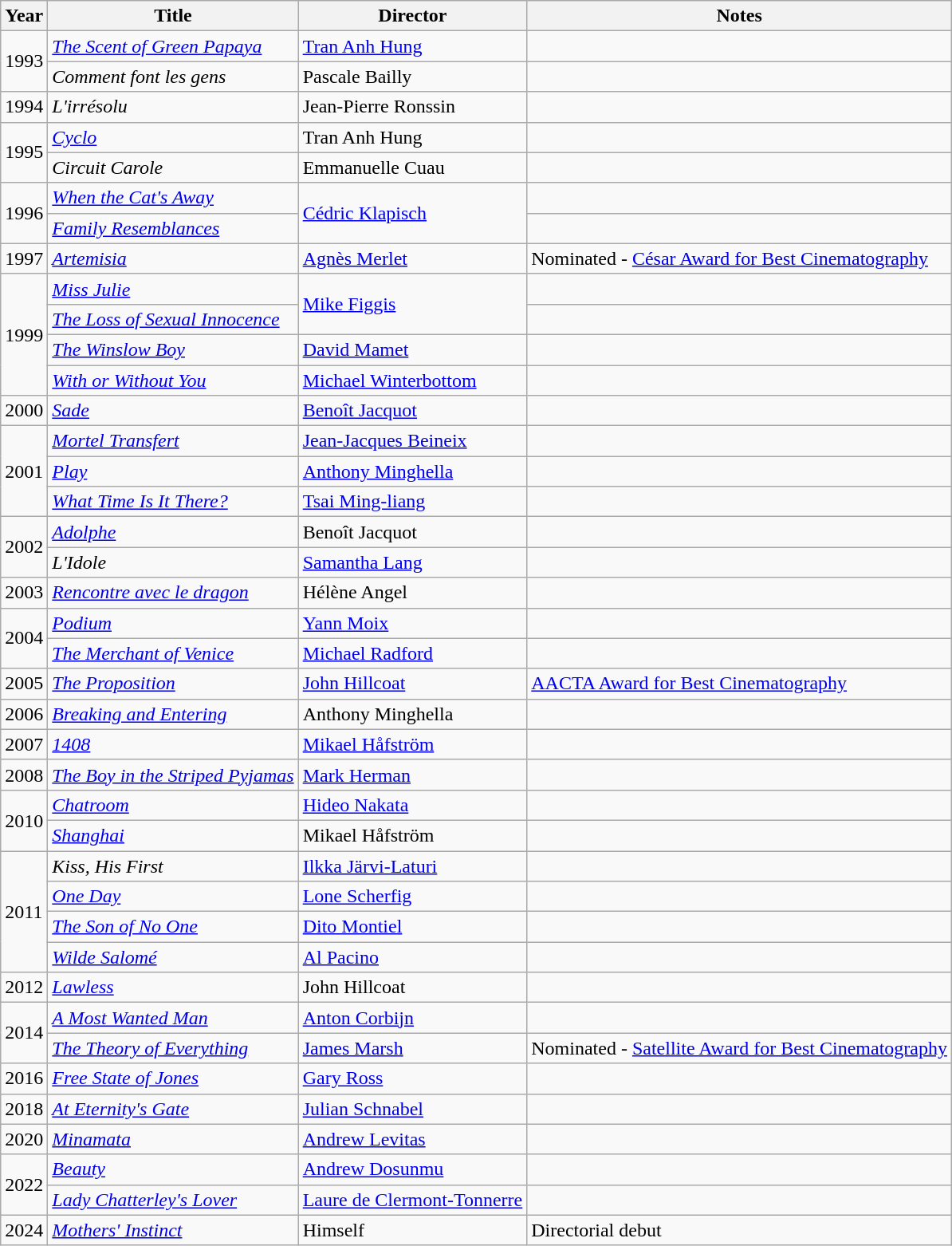<table class="wikitable">
<tr>
<th>Year</th>
<th>Title</th>
<th>Director</th>
<th>Notes</th>
</tr>
<tr>
<td rowspan=2>1993</td>
<td><em><a href='#'>The Scent of Green Papaya</a></em></td>
<td><a href='#'>Tran Anh Hung</a></td>
<td></td>
</tr>
<tr>
<td><em>Comment font les gens</em></td>
<td>Pascale Bailly</td>
<td></td>
</tr>
<tr>
<td>1994</td>
<td><em>L'irrésolu</em></td>
<td>Jean-Pierre Ronssin</td>
<td></td>
</tr>
<tr>
<td rowspan=2>1995</td>
<td><em><a href='#'>Cyclo</a></em></td>
<td>Tran Anh Hung</td>
<td></td>
</tr>
<tr>
<td><em>Circuit Carole</em></td>
<td>Emmanuelle Cuau</td>
<td></td>
</tr>
<tr>
<td rowspan=2>1996</td>
<td><em><a href='#'>When the Cat's Away</a></em></td>
<td rowspan=2><a href='#'>Cédric Klapisch</a></td>
<td></td>
</tr>
<tr>
<td><em><a href='#'>Family Resemblances</a></em></td>
<td></td>
</tr>
<tr>
<td>1997</td>
<td><em><a href='#'>Artemisia</a></em></td>
<td><a href='#'>Agnès Merlet</a></td>
<td>Nominated - <a href='#'>César Award for Best Cinematography</a></td>
</tr>
<tr>
<td rowspan=4>1999</td>
<td><em><a href='#'>Miss Julie</a></em></td>
<td rowspan=2><a href='#'>Mike Figgis</a></td>
<td></td>
</tr>
<tr>
<td><em><a href='#'>The Loss of Sexual Innocence</a></em></td>
<td></td>
</tr>
<tr>
<td><em><a href='#'>The Winslow Boy</a></em></td>
<td><a href='#'>David Mamet</a></td>
<td></td>
</tr>
<tr>
<td><em><a href='#'>With or Without You</a></em></td>
<td><a href='#'>Michael Winterbottom</a></td>
<td></td>
</tr>
<tr>
<td>2000</td>
<td><em><a href='#'>Sade</a></em></td>
<td><a href='#'>Benoît Jacquot</a></td>
<td></td>
</tr>
<tr>
<td rowspan=3>2001</td>
<td><em><a href='#'>Mortel Transfert</a></em></td>
<td><a href='#'>Jean-Jacques Beineix</a></td>
<td></td>
</tr>
<tr>
<td><em><a href='#'>Play</a></em></td>
<td><a href='#'>Anthony Minghella</a></td>
<td></td>
</tr>
<tr>
<td><em><a href='#'>What Time Is It There?</a></em></td>
<td><a href='#'>Tsai Ming-liang</a></td>
<td></td>
</tr>
<tr>
<td rowspan=2>2002</td>
<td><em><a href='#'>Adolphe</a></em></td>
<td>Benoît Jacquot</td>
<td></td>
</tr>
<tr>
<td><em>L'Idole</em></td>
<td><a href='#'>Samantha Lang</a></td>
<td></td>
</tr>
<tr>
<td>2003</td>
<td><em><a href='#'>Rencontre avec le dragon</a></em></td>
<td>Hélène Angel</td>
<td></td>
</tr>
<tr>
<td rowspan=2>2004</td>
<td><em><a href='#'>Podium</a></em></td>
<td><a href='#'>Yann Moix</a></td>
<td></td>
</tr>
<tr>
<td><em><a href='#'>The Merchant of Venice</a></em></td>
<td><a href='#'>Michael Radford</a></td>
<td></td>
</tr>
<tr>
<td>2005</td>
<td><em><a href='#'>The Proposition</a></em></td>
<td><a href='#'>John Hillcoat</a></td>
<td><a href='#'>AACTA Award for Best Cinematography</a></td>
</tr>
<tr>
<td>2006</td>
<td><em><a href='#'>Breaking and Entering</a></em></td>
<td>Anthony Minghella</td>
<td></td>
</tr>
<tr>
<td>2007</td>
<td><em><a href='#'>1408</a></em></td>
<td><a href='#'>Mikael Håfström</a></td>
<td></td>
</tr>
<tr>
<td>2008</td>
<td><em><a href='#'>The Boy in the Striped Pyjamas</a></em></td>
<td><a href='#'>Mark Herman</a></td>
<td></td>
</tr>
<tr>
<td rowspan=2>2010</td>
<td><em><a href='#'>Chatroom</a></em></td>
<td><a href='#'>Hideo Nakata</a></td>
<td></td>
</tr>
<tr>
<td><em><a href='#'>Shanghai</a></em></td>
<td>Mikael Håfström</td>
<td></td>
</tr>
<tr>
<td rowspan=4>2011</td>
<td><em>Kiss, His First</em></td>
<td><a href='#'>Ilkka Järvi-Laturi</a></td>
<td></td>
</tr>
<tr>
<td><em><a href='#'>One Day</a></em></td>
<td><a href='#'>Lone Scherfig</a></td>
<td></td>
</tr>
<tr>
<td><em><a href='#'>The Son of No One</a></em></td>
<td><a href='#'>Dito Montiel</a></td>
<td></td>
</tr>
<tr>
<td><em><a href='#'>Wilde Salomé</a></em></td>
<td><a href='#'>Al Pacino</a></td>
<td></td>
</tr>
<tr>
<td>2012</td>
<td><em><a href='#'>Lawless</a></em></td>
<td>John Hillcoat</td>
<td></td>
</tr>
<tr>
<td rowspan=2>2014</td>
<td><em><a href='#'>A Most Wanted Man</a></em></td>
<td><a href='#'>Anton Corbijn</a></td>
<td></td>
</tr>
<tr>
<td><em><a href='#'>The Theory of Everything</a></em></td>
<td><a href='#'>James Marsh</a></td>
<td>Nominated - <a href='#'>Satellite Award for Best Cinematography</a></td>
</tr>
<tr>
<td>2016</td>
<td><em><a href='#'>Free State of Jones</a></em></td>
<td><a href='#'>Gary Ross</a></td>
<td></td>
</tr>
<tr>
<td>2018</td>
<td><em><a href='#'>At Eternity's Gate</a></em></td>
<td><a href='#'>Julian Schnabel</a></td>
<td></td>
</tr>
<tr>
<td>2020</td>
<td><em><a href='#'>Minamata</a></em></td>
<td><a href='#'>Andrew Levitas</a></td>
<td></td>
</tr>
<tr>
<td rowspan=2>2022</td>
<td><em><a href='#'>Beauty</a></em></td>
<td><a href='#'>Andrew Dosunmu</a></td>
<td></td>
</tr>
<tr>
<td><em><a href='#'>Lady Chatterley's Lover</a></em></td>
<td><a href='#'>Laure de Clermont-Tonnerre</a></td>
<td></td>
</tr>
<tr>
<td>2024</td>
<td><em><a href='#'>Mothers' Instinct</a></em></td>
<td>Himself</td>
<td>Directorial debut</td>
</tr>
</table>
